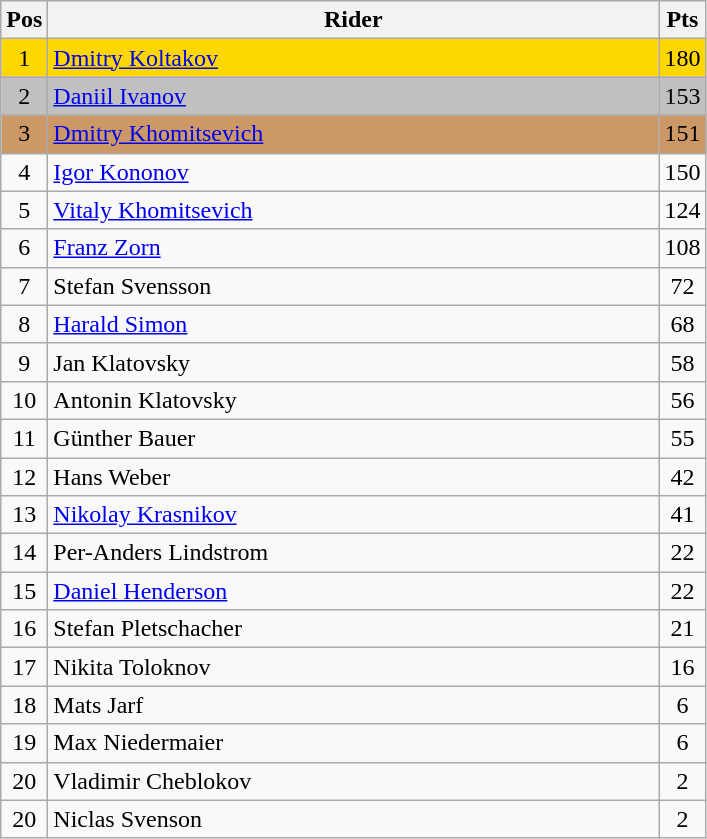<table class="wikitable" style="font-size: 100%">
<tr>
<th width=20>Pos</th>
<th width=400>Rider</th>
<th width=20>Pts</th>
</tr>
<tr align=center style="background-color: gold;">
<td>1</td>
<td align="left"> <a href='#'>Dmitry Koltakov</a></td>
<td>180</td>
</tr>
<tr align=center style="background-color: silver;">
<td>2</td>
<td align="left"> <a href='#'>Daniil Ivanov</a></td>
<td>153</td>
</tr>
<tr align=center style="background-color: #cc9966;">
<td>3</td>
<td align="left"> <a href='#'>Dmitry Khomitsevich</a></td>
<td>151</td>
</tr>
<tr align=center>
<td>4</td>
<td align="left"> <a href='#'>Igor Kononov</a></td>
<td>150</td>
</tr>
<tr align=center>
<td>5</td>
<td align="left"> <a href='#'>Vitaly Khomitsevich</a></td>
<td>124</td>
</tr>
<tr align=center>
<td>6</td>
<td align="left"> <a href='#'>Franz Zorn</a></td>
<td>108</td>
</tr>
<tr align=center>
<td>7</td>
<td align="left"> Stefan Svensson</td>
<td>72</td>
</tr>
<tr align=center>
<td>8</td>
<td align="left"> <a href='#'>Harald Simon</a></td>
<td>68</td>
</tr>
<tr align=center>
<td>9</td>
<td align="left"> Jan Klatovsky</td>
<td>58</td>
</tr>
<tr align=center>
<td>10</td>
<td align="left"> Antonin Klatovsky</td>
<td>56</td>
</tr>
<tr align=center>
<td>11</td>
<td align="left"> Günther Bauer</td>
<td>55</td>
</tr>
<tr align=center>
<td>12</td>
<td align="left"> Hans Weber</td>
<td>42</td>
</tr>
<tr align=center>
<td>13</td>
<td align="left"> <a href='#'>Nikolay Krasnikov</a></td>
<td>41</td>
</tr>
<tr align=center>
<td>14</td>
<td align="left"> Per-Anders Lindstrom</td>
<td>22</td>
</tr>
<tr align=center>
<td>15</td>
<td align="left"> <a href='#'>Daniel Henderson</a></td>
<td>22</td>
</tr>
<tr align=center>
<td>16</td>
<td align="left"> Stefan Pletschacher</td>
<td>21</td>
</tr>
<tr align=center>
<td>17</td>
<td align="left"> Nikita Toloknov</td>
<td>16</td>
</tr>
<tr align=center>
<td>18</td>
<td align="left"> Mats Jarf</td>
<td>6</td>
</tr>
<tr align=center>
<td>19</td>
<td align="left"> Max Niedermaier</td>
<td>6</td>
</tr>
<tr align=center>
<td>20</td>
<td align="left"> Vladimir Cheblokov</td>
<td>2</td>
</tr>
<tr align=center>
<td>20</td>
<td align="left"> Niclas Svenson</td>
<td>2</td>
</tr>
</table>
